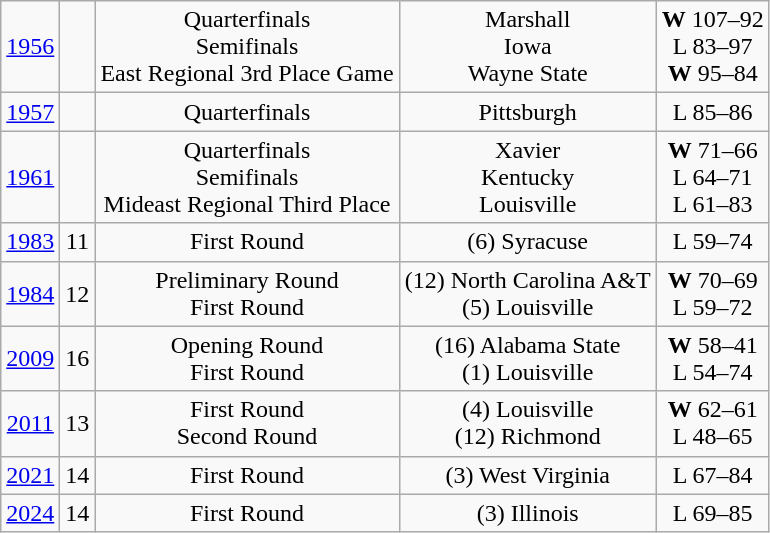<table class="wikitable">
<tr align="center">
<td><a href='#'>1956</a></td>
<td></td>
<td>Quarterfinals<br>Semifinals<br>East Regional 3rd Place Game</td>
<td>Marshall<br>Iowa<br>Wayne State</td>
<td><strong>W</strong> 107–92<br>L 83–97<br><strong>W</strong> 95–84</td>
</tr>
<tr align="center">
<td><a href='#'>1957</a></td>
<td></td>
<td>Quarterfinals</td>
<td>Pittsburgh</td>
<td>L 85–86</td>
</tr>
<tr align="center">
<td><a href='#'>1961</a></td>
<td></td>
<td>Quarterfinals<br>Semifinals<br>Mideast Regional Third Place</td>
<td>Xavier<br>Kentucky<br>Louisville</td>
<td><strong>W</strong> 71–66<br>L 64–71<br>L 61–83</td>
</tr>
<tr align="center">
<td><a href='#'>1983</a></td>
<td>11</td>
<td>First Round</td>
<td>(6) Syracuse</td>
<td>L 59–74</td>
</tr>
<tr align="center">
<td><a href='#'>1984</a></td>
<td>12</td>
<td>Preliminary Round<br>First Round</td>
<td>(12) North Carolina A&T<br>(5) Louisville</td>
<td><strong>W</strong> 70–69<br>L 59–72</td>
</tr>
<tr align="center">
<td><a href='#'>2009</a></td>
<td>16</td>
<td>Opening Round<br>First Round</td>
<td>(16) Alabama State<br>(1) Louisville</td>
<td><strong>W</strong> 58–41<br>L 54–74</td>
</tr>
<tr align="center">
<td><a href='#'>2011</a></td>
<td>13</td>
<td>First Round<br>Second Round</td>
<td>(4) Louisville<br>(12) Richmond</td>
<td><strong>W</strong> 62–61<br>L 48–65</td>
</tr>
<tr align="center">
<td><a href='#'>2021</a></td>
<td>14</td>
<td>First Round</td>
<td>(3) West Virginia</td>
<td>L 67–84</td>
</tr>
<tr align="center">
<td><a href='#'>2024</a></td>
<td>14</td>
<td>First Round</td>
<td>(3) Illinois</td>
<td>L 69–85</td>
</tr>
</table>
